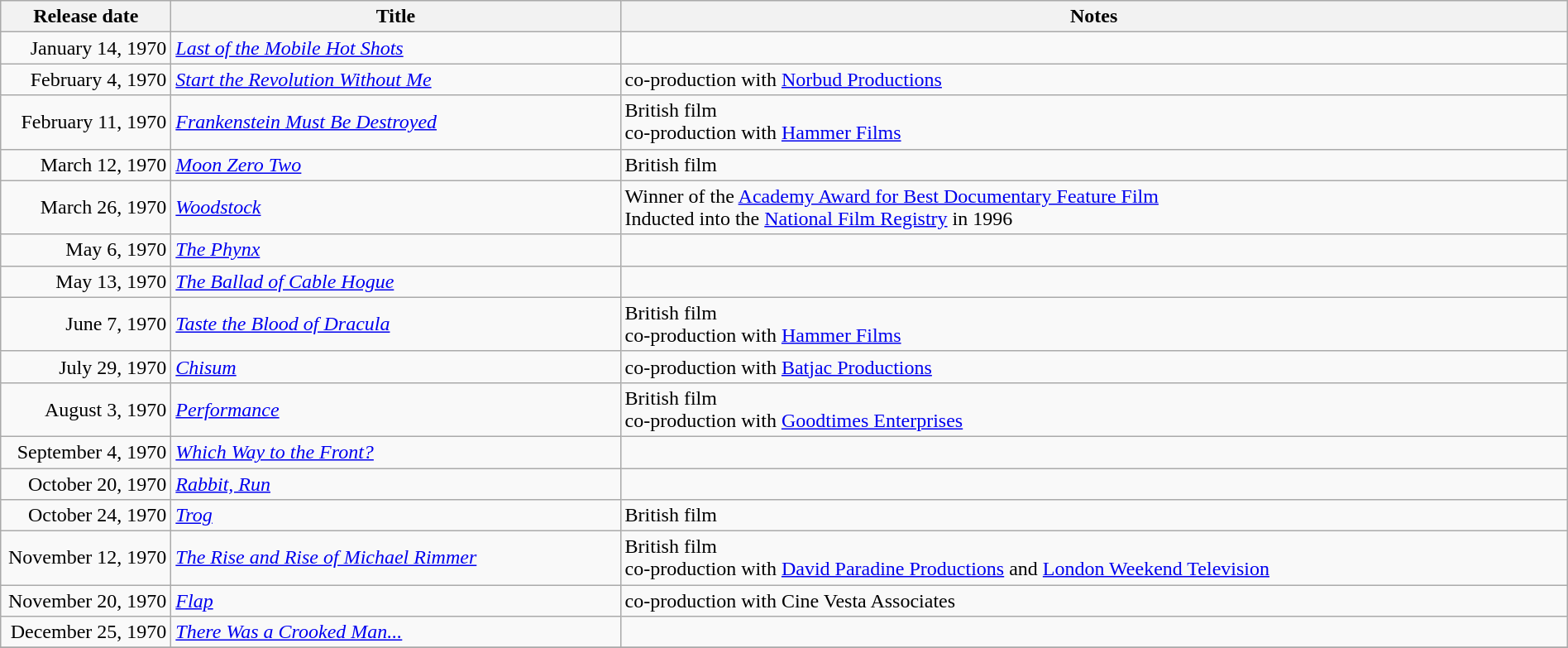<table class="wikitable sortable" style="width:100%;">
<tr>
<th scope="col" style="width:130px;">Release date</th>
<th>Title</th>
<th>Notes</th>
</tr>
<tr>
<td style="text-align:right;">January 14, 1970</td>
<td><em><a href='#'>Last of the Mobile Hot Shots</a></em></td>
<td></td>
</tr>
<tr>
<td style="text-align:right;">February 4, 1970</td>
<td><em><a href='#'>Start the Revolution Without Me</a></em></td>
<td>co-production with <a href='#'>Norbud Productions</a></td>
</tr>
<tr>
<td style="text-align:right;">February 11, 1970</td>
<td><em><a href='#'>Frankenstein Must Be Destroyed</a></em></td>
<td>British film<br>co-production with <a href='#'>Hammer Films</a></td>
</tr>
<tr>
<td style="text-align:right;">March 12, 1970</td>
<td><em><a href='#'>Moon Zero Two</a></em></td>
<td>British film</td>
</tr>
<tr>
<td style="text-align:right;">March 26, 1970</td>
<td><em><a href='#'>Woodstock</a></em></td>
<td>Winner of the <a href='#'>Academy Award for Best Documentary Feature Film</a><br>Inducted into the <a href='#'>National Film Registry</a> in 1996</td>
</tr>
<tr>
<td style="text-align:right;">May 6, 1970</td>
<td><em><a href='#'>The Phynx</a></em></td>
<td></td>
</tr>
<tr>
<td style="text-align:right;">May 13, 1970</td>
<td><em><a href='#'>The Ballad of Cable Hogue</a></em></td>
<td></td>
</tr>
<tr>
<td style="text-align:right;">June 7, 1970</td>
<td><em><a href='#'>Taste the Blood of Dracula</a></em></td>
<td>British film<br>co-production with <a href='#'>Hammer Films</a></td>
</tr>
<tr>
<td style="text-align:right;">July 29, 1970</td>
<td><em><a href='#'>Chisum</a></em></td>
<td>co-production with <a href='#'>Batjac Productions</a></td>
</tr>
<tr>
<td style="text-align:right;">August 3, 1970</td>
<td><em><a href='#'>Performance</a></em></td>
<td>British film<br>co-production with <a href='#'>Goodtimes Enterprises</a></td>
</tr>
<tr>
<td style="text-align:right;">September 4, 1970</td>
<td><em><a href='#'>Which Way to the Front?</a></em></td>
<td></td>
</tr>
<tr>
<td style="text-align:right;">October 20, 1970</td>
<td><em><a href='#'>Rabbit, Run</a></em></td>
<td></td>
</tr>
<tr>
<td style="text-align:right;">October 24, 1970</td>
<td><em><a href='#'>Trog</a></em></td>
<td>British film</td>
</tr>
<tr>
<td style="text-align:right;">November 12, 1970</td>
<td><em><a href='#'>The Rise and Rise of Michael Rimmer</a></em></td>
<td>British film<br>co-production with <a href='#'>David Paradine Productions</a> and <a href='#'>London Weekend Television</a></td>
</tr>
<tr>
<td style="text-align:right;">November 20, 1970</td>
<td><em><a href='#'>Flap</a></em></td>
<td>co-production with Cine Vesta Associates</td>
</tr>
<tr>
<td style="text-align:right;">December 25, 1970</td>
<td><em><a href='#'>There Was a Crooked Man...</a></em></td>
<td></td>
</tr>
<tr>
</tr>
</table>
